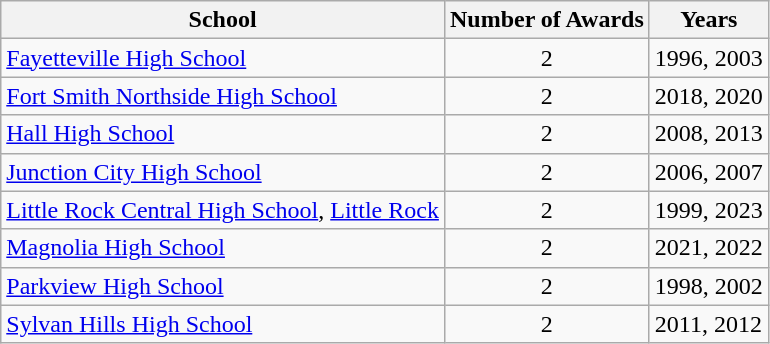<table class="wikitable sortable">
<tr>
<th>School</th>
<th>Number of Awards</th>
<th>Years</th>
</tr>
<tr>
<td><a href='#'>Fayetteville High School</a></td>
<td align=center>2</td>
<td>1996, 2003</td>
</tr>
<tr>
<td><a href='#'>Fort Smith Northside High School</a></td>
<td align=center>2</td>
<td>2018, 2020</td>
</tr>
<tr>
<td><a href='#'>Hall High School</a></td>
<td align=center>2</td>
<td>2008, 2013</td>
</tr>
<tr>
<td><a href='#'>Junction City High School</a></td>
<td align=center>2</td>
<td>2006, 2007</td>
</tr>
<tr>
<td><a href='#'>Little Rock Central High School</a>, <a href='#'>Little Rock</a></td>
<td align=center>2</td>
<td>1999, 2023</td>
</tr>
<tr>
<td><a href='#'>Magnolia High School</a></td>
<td align=center>2</td>
<td>2021, 2022</td>
</tr>
<tr>
<td><a href='#'>Parkview High School</a></td>
<td align=center>2</td>
<td>1998, 2002</td>
</tr>
<tr>
<td><a href='#'>Sylvan Hills High School</a></td>
<td align=center>2</td>
<td>2011, 2012</td>
</tr>
</table>
